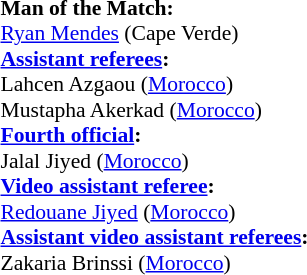<table style="width:100%; font-size:90%;">
<tr>
<td><br><strong>Man of the Match:</strong>
<br> <a href='#'>Ryan Mendes</a> (Cape Verde)<br><strong><a href='#'>Assistant referees</a>:</strong>
<br>Lahcen Azgaou (<a href='#'>Morocco</a>)
<br>Mustapha Akerkad (<a href='#'>Morocco</a>)
<br><strong><a href='#'>Fourth official</a>:</strong>
<br>Jalal Jiyed (<a href='#'>Morocco</a>)
<br><strong><a href='#'>Video assistant referee</a>:</strong>
<br><a href='#'>Redouane Jiyed</a> (<a href='#'>Morocco</a>)
<br><strong><a href='#'>Assistant video assistant referees</a>:</strong>
<br>Zakaria Brinssi (<a href='#'>Morocco</a>)</td>
</tr>
</table>
